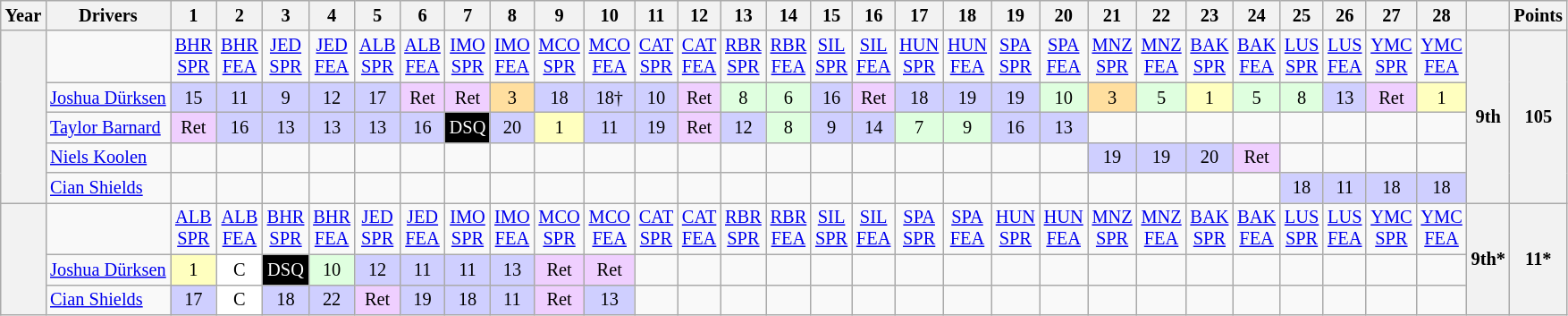<table class="wikitable" style="text-align:center; font-size:85%">
<tr>
<th>Year</th>
<th>Drivers</th>
<th>1</th>
<th>2</th>
<th>3</th>
<th>4</th>
<th>5</th>
<th>6</th>
<th>7</th>
<th>8</th>
<th>9</th>
<th>10</th>
<th>11</th>
<th>12</th>
<th>13</th>
<th>14</th>
<th>15</th>
<th>16</th>
<th>17</th>
<th>18</th>
<th>19</th>
<th>20</th>
<th>21</th>
<th>22</th>
<th>23</th>
<th>24</th>
<th>25</th>
<th>26</th>
<th>27</th>
<th>28</th>
<th></th>
<th>Points</th>
</tr>
<tr>
<th rowspan="5"></th>
<td></td>
<td><a href='#'>BHR<br>SPR</a></td>
<td><a href='#'>BHR<br>FEA</a></td>
<td><a href='#'>JED<br>SPR</a></td>
<td><a href='#'>JED<br>FEA</a></td>
<td><a href='#'>ALB<br>SPR</a></td>
<td><a href='#'>ALB<br>FEA</a></td>
<td><a href='#'>IMO<br>SPR</a></td>
<td><a href='#'>IMO<br>FEA</a></td>
<td><a href='#'>MCO<br>SPR</a></td>
<td><a href='#'>MCO<br>FEA</a></td>
<td><a href='#'>CAT<br>SPR</a></td>
<td><a href='#'>CAT<br>FEA</a></td>
<td><a href='#'>RBR<br>SPR</a></td>
<td><a href='#'>RBR<br>FEA</a></td>
<td><a href='#'>SIL<br>SPR</a></td>
<td><a href='#'>SIL<br>FEA</a></td>
<td><a href='#'>HUN<br>SPR</a></td>
<td><a href='#'>HUN<br>FEA</a></td>
<td><a href='#'>SPA<br>SPR</a></td>
<td><a href='#'>SPA<br>FEA</a></td>
<td><a href='#'>MNZ<br>SPR</a></td>
<td><a href='#'>MNZ<br>FEA</a></td>
<td><a href='#'>BAK<br>SPR</a></td>
<td><a href='#'>BAK<br>FEA</a></td>
<td><a href='#'>LUS<br>SPR</a></td>
<td><a href='#'>LUS<br>FEA</a></td>
<td><a href='#'>YMC<br>SPR</a></td>
<td><a href='#'>YMC<br>FEA</a></td>
<th rowspan="5" style="background:#;">9th</th>
<th rowspan="5" style="background:#;">105</th>
</tr>
<tr>
<td align=left nowrap> <a href='#'>Joshua Dürksen</a></td>
<td style="background:#CFCFFF;">15</td>
<td style="background:#CFCFFF;">11</td>
<td style="background:#CFCFFF;">9</td>
<td style="background:#CFCFFF;">12</td>
<td style="background:#CFCFFF;">17</td>
<td style="background:#EFCFFF;">Ret</td>
<td style="background:#EFCFFF;">Ret</td>
<td style="background:#FFDF9F;">3</td>
<td style="background:#CFCFFF;">18</td>
<td style="background:#CFCFFF;">18†</td>
<td style="background:#CFCFFF;">10</td>
<td style="background:#EFCFFF;">Ret</td>
<td style="background:#DFFFDF;">8</td>
<td style="background:#DFFFDF;">6</td>
<td style="background:#CFCFFF;">16</td>
<td style="background:#EFCFFF;">Ret</td>
<td style="background:#CFCFFF;">18</td>
<td style="background:#CFCFFF;">19</td>
<td style="background:#CFCFFF;">19</td>
<td style="background:#DFFFDF;">10</td>
<td style="background:#FFDF9F;">3</td>
<td style="background:#DFFFDF;">5</td>
<td style="background:#FFFFBF;">1</td>
<td style="background:#DFFFDF;">5</td>
<td style="background:#DFFFDF;">8</td>
<td style="background:#CFCFFF;">13</td>
<td style="background:#EFCFFF;">Ret</td>
<td style="background:#FFFFBF;">1</td>
</tr>
<tr>
<td align=left nowrap> <a href='#'>Taylor Barnard</a></td>
<td style="background:#EFCFFF;">Ret</td>
<td style="background:#CFCFFF;">16</td>
<td style="background:#CFCFFF;">13</td>
<td style="background:#CFCFFF;">13</td>
<td style="background:#CFCFFF;">13</td>
<td style="background:#CFCFFF;">16</td>
<td style="background:#000000;color:white">DSQ</td>
<td style="background:#CFCFFF;">20</td>
<td style="background:#FFFFBF;">1</td>
<td style="background:#CFCFFF;">11</td>
<td style="background:#CFCFFF;">19</td>
<td style="background:#EFCFFF;">Ret</td>
<td style="background:#CFCFFF;">12</td>
<td style="background:#DFFFDF;">8</td>
<td style="background:#CFCFFF;">9</td>
<td style="background:#CFCFFF;">14</td>
<td style="background:#DFFFDF;">7</td>
<td style="background:#DFFFDF;">9</td>
<td style="background:#CFCFFF;">16</td>
<td style="background:#CFCFFF;">13</td>
<td></td>
<td></td>
<td></td>
<td></td>
<td></td>
<td></td>
<td></td>
<td></td>
</tr>
<tr>
<td align=left nowrap> <a href='#'>Niels Koolen</a></td>
<td></td>
<td></td>
<td></td>
<td></td>
<td></td>
<td></td>
<td></td>
<td></td>
<td></td>
<td></td>
<td></td>
<td></td>
<td></td>
<td></td>
<td></td>
<td></td>
<td></td>
<td></td>
<td></td>
<td></td>
<td style="background:#CFCFFF;">19</td>
<td style="background:#CFCFFF;">19</td>
<td style="background:#CFCFFF;">20</td>
<td style="background:#EFCFFF;">Ret</td>
<td></td>
<td></td>
<td></td>
<td></td>
</tr>
<tr>
<td align=left nowrap> <a href='#'>Cian Shields</a></td>
<td></td>
<td></td>
<td></td>
<td></td>
<td></td>
<td></td>
<td></td>
<td></td>
<td></td>
<td></td>
<td></td>
<td></td>
<td></td>
<td></td>
<td></td>
<td></td>
<td></td>
<td></td>
<td></td>
<td></td>
<td></td>
<td></td>
<td></td>
<td></td>
<td style="background:#CFCFFF;">18</td>
<td style="background:#CFCFFF;">11</td>
<td style="background:#CFCFFF;">18</td>
<td style="background:#CFCFFF;">18</td>
</tr>
<tr>
<th rowspan=3></th>
<td></td>
<td><a href='#'>ALB<br>SPR</a></td>
<td><a href='#'>ALB<br>FEA</a></td>
<td><a href='#'>BHR<br>SPR</a></td>
<td><a href='#'>BHR<br>FEA</a></td>
<td><a href='#'>JED<br>SPR</a></td>
<td><a href='#'>JED<br>FEA</a></td>
<td><a href='#'>IMO<br>SPR</a></td>
<td><a href='#'>IMO<br>FEA</a></td>
<td><a href='#'>MCO<br>SPR</a></td>
<td><a href='#'>MCO<br>FEA</a></td>
<td><a href='#'>CAT<br>SPR</a></td>
<td><a href='#'>CAT<br>FEA</a></td>
<td><a href='#'>RBR<br>SPR</a></td>
<td><a href='#'>RBR<br>FEA</a></td>
<td><a href='#'>SIL<br>SPR</a></td>
<td><a href='#'>SIL<br>FEA</a></td>
<td><a href='#'>SPA<br>SPR</a></td>
<td><a href='#'>SPA<br>FEA</a></td>
<td><a href='#'>HUN<br>SPR</a></td>
<td><a href='#'>HUN<br>FEA</a></td>
<td><a href='#'>MNZ<br>SPR</a></td>
<td><a href='#'>MNZ<br>FEA</a></td>
<td><a href='#'>BAK<br>SPR</a></td>
<td><a href='#'>BAK<br>FEA</a></td>
<td><a href='#'>LUS<br>SPR</a></td>
<td><a href='#'>LUS<br>FEA</a></td>
<td><a href='#'>YMC<br>SPR</a></td>
<td><a href='#'>YMC<br>FEA</a></td>
<th rowspan=3 style="background:#;">9th*</th>
<th rowspan=3 style="background:#;">11*</th>
</tr>
<tr>
<td align=left nowrap> <a href='#'>Joshua Dürksen</a></td>
<td style="background:#FFFFBF;">1</td>
<td style="background:#FFFFFF;">C</td>
<td style="background:#000000;color:white">DSQ</td>
<td style="background:#DFFFDF;">10</td>
<td style="background:#CFCFFF;">12</td>
<td style="background:#CFCFFF;">11</td>
<td style="background:#CFCFFF;">11</td>
<td style="background:#CFCFFF;">13</td>
<td style="background:#EFCFFF;">Ret</td>
<td style="background:#EFCFFF;">Ret</td>
<td></td>
<td></td>
<td></td>
<td></td>
<td></td>
<td></td>
<td></td>
<td></td>
<td></td>
<td></td>
<td></td>
<td></td>
<td></td>
<td></td>
<td></td>
<td></td>
<td></td>
<td></td>
</tr>
<tr>
<td align=left nowrap> <a href='#'>Cian Shields</a></td>
<td style="background:#CFCFFF;">17</td>
<td style="background:#FFFFFF;">C</td>
<td style="background:#CFCFFF;">18</td>
<td style="background:#CFCFFF;">22</td>
<td style="background:#EFCFFF;">Ret</td>
<td style="background:#CFCFFF;">19</td>
<td style="background:#CFCFFF;">18</td>
<td style="background:#CFCFFF;">11</td>
<td style="background:#EFCFFF;">Ret</td>
<td style="background:#CFCFFF;">13</td>
<td></td>
<td></td>
<td></td>
<td></td>
<td></td>
<td></td>
<td></td>
<td></td>
<td></td>
<td></td>
<td></td>
<td></td>
<td></td>
<td></td>
<td></td>
<td></td>
<td></td>
<td></td>
</tr>
</table>
